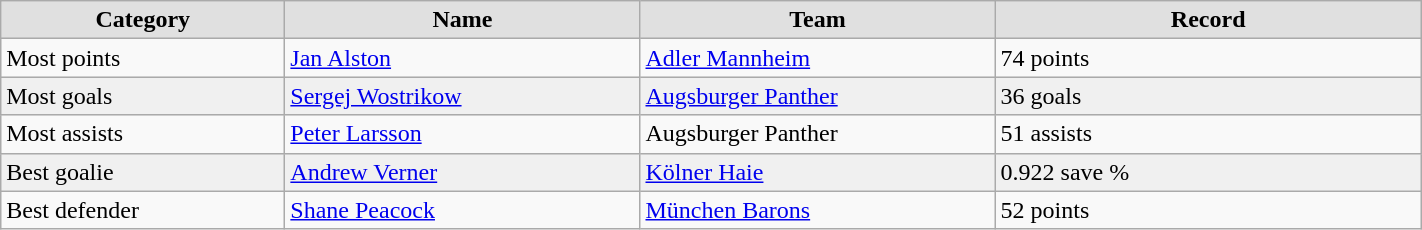<table class="wikitable"  style="border:gray solid 1px; width:75%;">
<tr style="text-align:center; background:#e0e0e0; font-weight:bold;">
<td style="width:20%;">Category</td>
<td style="width:25%;">Name</td>
<td style="width:25%;">Team</td>
<td style="width:30%;">Record</td>
</tr>
<tr>
<td>Most points</td>
<td> <a href='#'>Jan Alston</a></td>
<td><a href='#'>Adler Mannheim</a></td>
<td>74 points</td>
</tr>
<tr style="background:#f0f0f0;">
<td>Most goals</td>
<td> <a href='#'>Sergej Wostrikow</a></td>
<td><a href='#'>Augsburger Panther</a></td>
<td>36 goals</td>
</tr>
<tr>
<td>Most assists</td>
<td> <a href='#'>Peter Larsson</a></td>
<td>Augsburger Panther</td>
<td>51 assists</td>
</tr>
<tr style="background:#f0f0f0;">
<td>Best goalie</td>
<td> <a href='#'>Andrew Verner</a></td>
<td><a href='#'>Kölner Haie</a></td>
<td>0.922 save %</td>
</tr>
<tr>
<td>Best defender</td>
<td>  <a href='#'>Shane Peacock</a></td>
<td><a href='#'>München Barons</a></td>
<td>52 points</td>
</tr>
</table>
